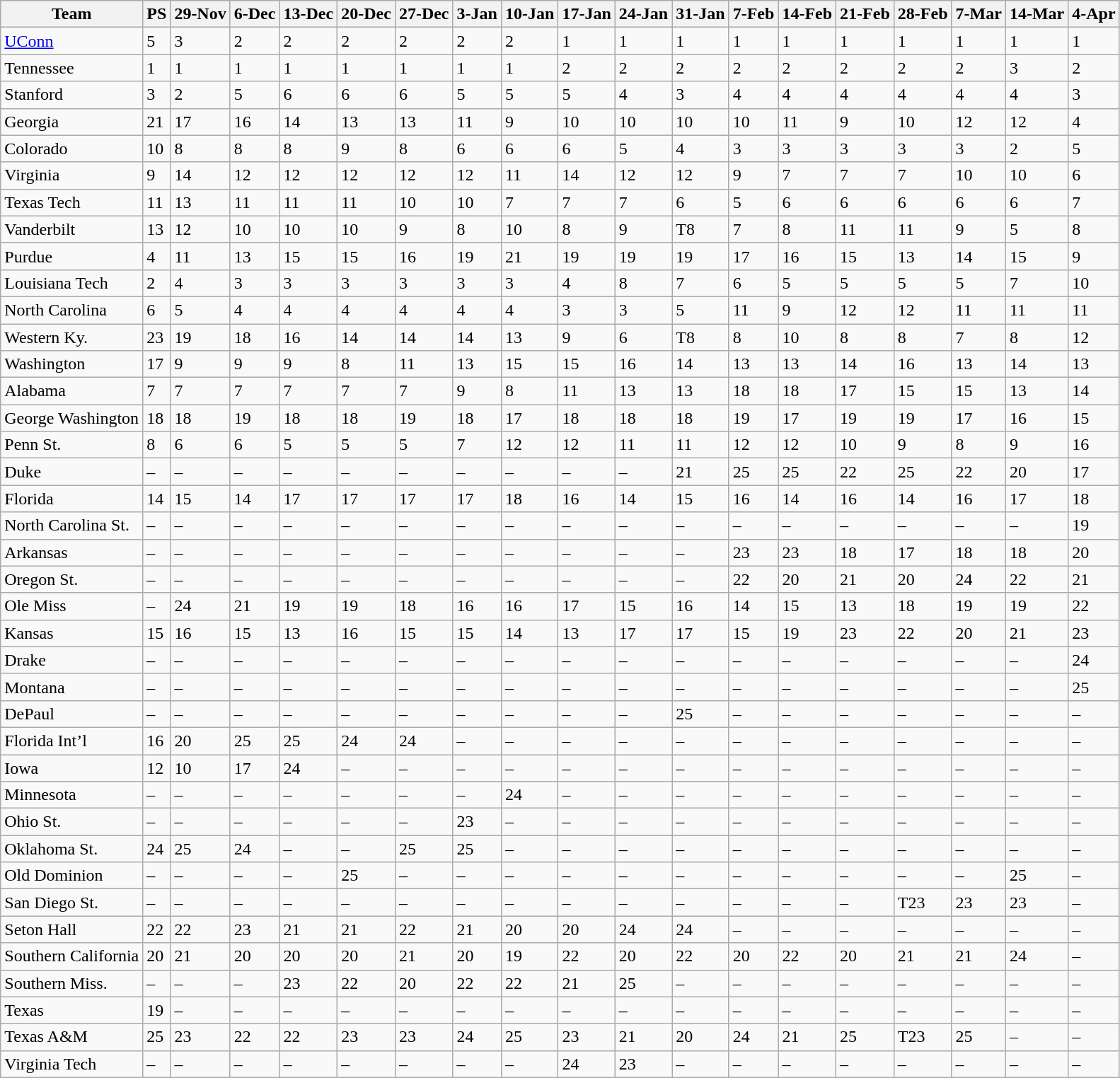<table class="wikitable sortable">
<tr>
<th>Team</th>
<th>PS</th>
<th>29-Nov</th>
<th>6-Dec</th>
<th>13-Dec</th>
<th>20-Dec</th>
<th>27-Dec</th>
<th>3-Jan</th>
<th>10-Jan</th>
<th>17-Jan</th>
<th>24-Jan</th>
<th>31-Jan</th>
<th>7-Feb</th>
<th>14-Feb</th>
<th>21-Feb</th>
<th>28-Feb</th>
<th>7-Mar</th>
<th>14-Mar</th>
<th>4-Apr</th>
</tr>
<tr>
<td><a href='#'>UConn</a></td>
<td>5</td>
<td>3</td>
<td>2</td>
<td>2</td>
<td>2</td>
<td>2</td>
<td>2</td>
<td>2</td>
<td>1</td>
<td>1</td>
<td>1</td>
<td>1</td>
<td>1</td>
<td>1</td>
<td>1</td>
<td>1</td>
<td>1</td>
<td>1</td>
</tr>
<tr>
<td>Tennessee</td>
<td>1</td>
<td>1</td>
<td>1</td>
<td>1</td>
<td>1</td>
<td>1</td>
<td>1</td>
<td>1</td>
<td>2</td>
<td>2</td>
<td>2</td>
<td>2</td>
<td>2</td>
<td>2</td>
<td>2</td>
<td>2</td>
<td>3</td>
<td>2</td>
</tr>
<tr>
<td>Stanford</td>
<td>3</td>
<td>2</td>
<td>5</td>
<td>6</td>
<td>6</td>
<td>6</td>
<td>5</td>
<td>5</td>
<td>5</td>
<td>4</td>
<td>3</td>
<td>4</td>
<td>4</td>
<td>4</td>
<td>4</td>
<td>4</td>
<td>4</td>
<td>3</td>
</tr>
<tr>
<td>Georgia</td>
<td>21</td>
<td>17</td>
<td>16</td>
<td>14</td>
<td>13</td>
<td>13</td>
<td>11</td>
<td>9</td>
<td>10</td>
<td>10</td>
<td>10</td>
<td>10</td>
<td>11</td>
<td>9</td>
<td>10</td>
<td>12</td>
<td>12</td>
<td>4</td>
</tr>
<tr>
<td>Colorado</td>
<td>10</td>
<td>8</td>
<td>8</td>
<td>8</td>
<td>9</td>
<td>8</td>
<td>6</td>
<td>6</td>
<td>6</td>
<td>5</td>
<td>4</td>
<td>3</td>
<td>3</td>
<td>3</td>
<td>3</td>
<td>3</td>
<td>2</td>
<td>5</td>
</tr>
<tr>
<td>Virginia</td>
<td>9</td>
<td>14</td>
<td>12</td>
<td>12</td>
<td>12</td>
<td>12</td>
<td>12</td>
<td>11</td>
<td>14</td>
<td>12</td>
<td>12</td>
<td>9</td>
<td>7</td>
<td>7</td>
<td>7</td>
<td>10</td>
<td>10</td>
<td>6</td>
</tr>
<tr>
<td>Texas Tech</td>
<td>11</td>
<td>13</td>
<td>11</td>
<td>11</td>
<td>11</td>
<td>10</td>
<td>10</td>
<td>7</td>
<td>7</td>
<td>7</td>
<td>6</td>
<td>5</td>
<td>6</td>
<td>6</td>
<td>6</td>
<td>6</td>
<td>6</td>
<td>7</td>
</tr>
<tr>
<td>Vanderbilt</td>
<td>13</td>
<td>12</td>
<td>10</td>
<td>10</td>
<td>10</td>
<td>9</td>
<td>8</td>
<td>10</td>
<td>8</td>
<td>9</td>
<td data-sort-value=8>T8</td>
<td>7</td>
<td>8</td>
<td>11</td>
<td>11</td>
<td>9</td>
<td>5</td>
<td>8</td>
</tr>
<tr>
<td>Purdue</td>
<td>4</td>
<td>11</td>
<td>13</td>
<td>15</td>
<td>15</td>
<td>16</td>
<td>19</td>
<td>21</td>
<td>19</td>
<td>19</td>
<td>19</td>
<td>17</td>
<td>16</td>
<td>15</td>
<td>13</td>
<td>14</td>
<td>15</td>
<td>9</td>
</tr>
<tr>
<td>Louisiana Tech</td>
<td>2</td>
<td>4</td>
<td>3</td>
<td>3</td>
<td>3</td>
<td>3</td>
<td>3</td>
<td>3</td>
<td>4</td>
<td>8</td>
<td>7</td>
<td>6</td>
<td>5</td>
<td>5</td>
<td>5</td>
<td>5</td>
<td>7</td>
<td>10</td>
</tr>
<tr>
<td>North Carolina</td>
<td>6</td>
<td>5</td>
<td>4</td>
<td>4</td>
<td>4</td>
<td>4</td>
<td>4</td>
<td>4</td>
<td>3</td>
<td>3</td>
<td>5</td>
<td>11</td>
<td>9</td>
<td>12</td>
<td>12</td>
<td>11</td>
<td>11</td>
<td>11</td>
</tr>
<tr>
<td>Western Ky.</td>
<td>23</td>
<td>19</td>
<td>18</td>
<td>16</td>
<td>14</td>
<td>14</td>
<td>14</td>
<td>13</td>
<td>9</td>
<td>6</td>
<td data-sort-value=8>T8</td>
<td>8</td>
<td>10</td>
<td>8</td>
<td>8</td>
<td>7</td>
<td>8</td>
<td>12</td>
</tr>
<tr>
<td>Washington</td>
<td>17</td>
<td>9</td>
<td>9</td>
<td>9</td>
<td>8</td>
<td>11</td>
<td>13</td>
<td>15</td>
<td>15</td>
<td>16</td>
<td>14</td>
<td>13</td>
<td>13</td>
<td>14</td>
<td>16</td>
<td>13</td>
<td>14</td>
<td>13</td>
</tr>
<tr>
<td>Alabama</td>
<td>7</td>
<td>7</td>
<td>7</td>
<td>7</td>
<td>7</td>
<td>7</td>
<td>9</td>
<td>8</td>
<td>11</td>
<td>13</td>
<td>13</td>
<td>18</td>
<td>18</td>
<td>17</td>
<td>15</td>
<td>15</td>
<td>13</td>
<td>14</td>
</tr>
<tr>
<td>George Washington</td>
<td>18</td>
<td>18</td>
<td>19</td>
<td>18</td>
<td>18</td>
<td>19</td>
<td>18</td>
<td>17</td>
<td>18</td>
<td>18</td>
<td>18</td>
<td>19</td>
<td>17</td>
<td>19</td>
<td>19</td>
<td>17</td>
<td>16</td>
<td>15</td>
</tr>
<tr>
<td>Penn St.</td>
<td>8</td>
<td>6</td>
<td>6</td>
<td>5</td>
<td>5</td>
<td>5</td>
<td>7</td>
<td>12</td>
<td>12</td>
<td>11</td>
<td>11</td>
<td>12</td>
<td>12</td>
<td>10</td>
<td>9</td>
<td>8</td>
<td>9</td>
<td>16</td>
</tr>
<tr>
<td>Duke</td>
<td data-sort-value=99>–</td>
<td data-sort-value=99>–</td>
<td data-sort-value=99>–</td>
<td data-sort-value=99>–</td>
<td data-sort-value=99>–</td>
<td data-sort-value=99>–</td>
<td data-sort-value=99>–</td>
<td data-sort-value=99>–</td>
<td data-sort-value=99>–</td>
<td data-sort-value=99>–</td>
<td>21</td>
<td>25</td>
<td>25</td>
<td>22</td>
<td>25</td>
<td>22</td>
<td>20</td>
<td>17</td>
</tr>
<tr>
<td>Florida</td>
<td>14</td>
<td>15</td>
<td>14</td>
<td>17</td>
<td>17</td>
<td>17</td>
<td>17</td>
<td>18</td>
<td>16</td>
<td>14</td>
<td>15</td>
<td>16</td>
<td>14</td>
<td>16</td>
<td>14</td>
<td>16</td>
<td>17</td>
<td>18</td>
</tr>
<tr>
<td>North Carolina St.</td>
<td data-sort-value=99>–</td>
<td data-sort-value=99>–</td>
<td data-sort-value=99>–</td>
<td data-sort-value=99>–</td>
<td data-sort-value=99>–</td>
<td data-sort-value=99>–</td>
<td data-sort-value=99>–</td>
<td data-sort-value=99>–</td>
<td data-sort-value=99>–</td>
<td data-sort-value=99>–</td>
<td data-sort-value=99>–</td>
<td data-sort-value=99>–</td>
<td data-sort-value=99>–</td>
<td data-sort-value=99>–</td>
<td data-sort-value=99>–</td>
<td data-sort-value=99>–</td>
<td data-sort-value=99>–</td>
<td>19</td>
</tr>
<tr>
<td>Arkansas</td>
<td data-sort-value=99>–</td>
<td data-sort-value=99>–</td>
<td data-sort-value=99>–</td>
<td data-sort-value=99>–</td>
<td data-sort-value=99>–</td>
<td data-sort-value=99>–</td>
<td data-sort-value=99>–</td>
<td data-sort-value=99>–</td>
<td data-sort-value=99>–</td>
<td data-sort-value=99>–</td>
<td data-sort-value=99>–</td>
<td>23</td>
<td>23</td>
<td>18</td>
<td>17</td>
<td>18</td>
<td>18</td>
<td>20</td>
</tr>
<tr>
<td>Oregon St.</td>
<td data-sort-value=99>–</td>
<td data-sort-value=99>–</td>
<td data-sort-value=99>–</td>
<td data-sort-value=99>–</td>
<td data-sort-value=99>–</td>
<td data-sort-value=99>–</td>
<td data-sort-value=99>–</td>
<td data-sort-value=99>–</td>
<td data-sort-value=99>–</td>
<td data-sort-value=99>–</td>
<td data-sort-value=99>–</td>
<td>22</td>
<td>20</td>
<td>21</td>
<td>20</td>
<td>24</td>
<td>22</td>
<td>21</td>
</tr>
<tr>
<td>Ole Miss</td>
<td data-sort-value=99>–</td>
<td>24</td>
<td>21</td>
<td>19</td>
<td>19</td>
<td>18</td>
<td>16</td>
<td>16</td>
<td>17</td>
<td>15</td>
<td>16</td>
<td>14</td>
<td>15</td>
<td>13</td>
<td>18</td>
<td>19</td>
<td>19</td>
<td>22</td>
</tr>
<tr>
<td>Kansas</td>
<td>15</td>
<td>16</td>
<td>15</td>
<td>13</td>
<td>16</td>
<td>15</td>
<td>15</td>
<td>14</td>
<td>13</td>
<td>17</td>
<td>17</td>
<td>15</td>
<td>19</td>
<td>23</td>
<td>22</td>
<td>20</td>
<td>21</td>
<td>23</td>
</tr>
<tr>
<td>Drake</td>
<td data-sort-value=99>–</td>
<td data-sort-value=99>–</td>
<td data-sort-value=99>–</td>
<td data-sort-value=99>–</td>
<td data-sort-value=99>–</td>
<td data-sort-value=99>–</td>
<td data-sort-value=99>–</td>
<td data-sort-value=99>–</td>
<td data-sort-value=99>–</td>
<td data-sort-value=99>–</td>
<td data-sort-value=99>–</td>
<td data-sort-value=99>–</td>
<td data-sort-value=99>–</td>
<td data-sort-value=99>–</td>
<td data-sort-value=99>–</td>
<td data-sort-value=99>–</td>
<td data-sort-value=99>–</td>
<td>24</td>
</tr>
<tr>
<td>Montana</td>
<td data-sort-value=99>–</td>
<td data-sort-value=99>–</td>
<td data-sort-value=99>–</td>
<td data-sort-value=99>–</td>
<td data-sort-value=99>–</td>
<td data-sort-value=99>–</td>
<td data-sort-value=99>–</td>
<td data-sort-value=99>–</td>
<td data-sort-value=99>–</td>
<td data-sort-value=99>–</td>
<td data-sort-value=99>–</td>
<td data-sort-value=99>–</td>
<td data-sort-value=99>–</td>
<td data-sort-value=99>–</td>
<td data-sort-value=99>–</td>
<td data-sort-value=99>–</td>
<td data-sort-value=99>–</td>
<td>25</td>
</tr>
<tr>
<td>DePaul</td>
<td data-sort-value=99>–</td>
<td data-sort-value=99>–</td>
<td data-sort-value=99>–</td>
<td data-sort-value=99>–</td>
<td data-sort-value=99>–</td>
<td data-sort-value=99>–</td>
<td data-sort-value=99>–</td>
<td data-sort-value=99>–</td>
<td data-sort-value=99>–</td>
<td data-sort-value=99>–</td>
<td>25</td>
<td data-sort-value=99>–</td>
<td data-sort-value=99>–</td>
<td data-sort-value=99>–</td>
<td data-sort-value=99>–</td>
<td data-sort-value=99>–</td>
<td data-sort-value=99>–</td>
<td data-sort-value=99>–</td>
</tr>
<tr>
<td>Florida Int’l</td>
<td>16</td>
<td>20</td>
<td>25</td>
<td>25</td>
<td>24</td>
<td>24</td>
<td data-sort-value=99>–</td>
<td data-sort-value=99>–</td>
<td data-sort-value=99>–</td>
<td data-sort-value=99>–</td>
<td data-sort-value=99>–</td>
<td data-sort-value=99>–</td>
<td data-sort-value=99>–</td>
<td data-sort-value=99>–</td>
<td data-sort-value=99>–</td>
<td data-sort-value=99>–</td>
<td data-sort-value=99>–</td>
<td data-sort-value=99>–</td>
</tr>
<tr>
<td>Iowa</td>
<td>12</td>
<td>10</td>
<td>17</td>
<td>24</td>
<td data-sort-value=99>–</td>
<td data-sort-value=99>–</td>
<td data-sort-value=99>–</td>
<td data-sort-value=99>–</td>
<td data-sort-value=99>–</td>
<td data-sort-value=99>–</td>
<td data-sort-value=99>–</td>
<td data-sort-value=99>–</td>
<td data-sort-value=99>–</td>
<td data-sort-value=99>–</td>
<td data-sort-value=99>–</td>
<td data-sort-value=99>–</td>
<td data-sort-value=99>–</td>
<td data-sort-value=99>–</td>
</tr>
<tr>
<td>Minnesota</td>
<td data-sort-value=99>–</td>
<td data-sort-value=99>–</td>
<td data-sort-value=99>–</td>
<td data-sort-value=99>–</td>
<td data-sort-value=99>–</td>
<td data-sort-value=99>–</td>
<td data-sort-value=99>–</td>
<td>24</td>
<td data-sort-value=99>–</td>
<td data-sort-value=99>–</td>
<td data-sort-value=99>–</td>
<td data-sort-value=99>–</td>
<td data-sort-value=99>–</td>
<td data-sort-value=99>–</td>
<td data-sort-value=99>–</td>
<td data-sort-value=99>–</td>
<td data-sort-value=99>–</td>
<td data-sort-value=99>–</td>
</tr>
<tr>
<td>Ohio St.</td>
<td data-sort-value=99>–</td>
<td data-sort-value=99>–</td>
<td data-sort-value=99>–</td>
<td data-sort-value=99>–</td>
<td data-sort-value=99>–</td>
<td data-sort-value=99>–</td>
<td>23</td>
<td data-sort-value=99>–</td>
<td data-sort-value=99>–</td>
<td data-sort-value=99>–</td>
<td data-sort-value=99>–</td>
<td data-sort-value=99>–</td>
<td data-sort-value=99>–</td>
<td data-sort-value=99>–</td>
<td data-sort-value=99>–</td>
<td data-sort-value=99>–</td>
<td data-sort-value=99>–</td>
<td data-sort-value=99>–</td>
</tr>
<tr>
<td>Oklahoma St.</td>
<td>24</td>
<td>25</td>
<td>24</td>
<td data-sort-value=99>–</td>
<td data-sort-value=99>–</td>
<td>25</td>
<td>25</td>
<td data-sort-value=99>–</td>
<td data-sort-value=99>–</td>
<td data-sort-value=99>–</td>
<td data-sort-value=99>–</td>
<td data-sort-value=99>–</td>
<td data-sort-value=99>–</td>
<td data-sort-value=99>–</td>
<td data-sort-value=99>–</td>
<td data-sort-value=99>–</td>
<td data-sort-value=99>–</td>
<td data-sort-value=99>–</td>
</tr>
<tr>
<td>Old Dominion</td>
<td data-sort-value=99>–</td>
<td data-sort-value=99>–</td>
<td data-sort-value=99>–</td>
<td data-sort-value=99>–</td>
<td>25</td>
<td data-sort-value=99>–</td>
<td data-sort-value=99>–</td>
<td data-sort-value=99>–</td>
<td data-sort-value=99>–</td>
<td data-sort-value=99>–</td>
<td data-sort-value=99>–</td>
<td data-sort-value=99>–</td>
<td data-sort-value=99>–</td>
<td data-sort-value=99>–</td>
<td data-sort-value=99>–</td>
<td data-sort-value=99>–</td>
<td>25</td>
<td data-sort-value=99>–</td>
</tr>
<tr>
<td>San Diego St.</td>
<td data-sort-value=99>–</td>
<td data-sort-value=99>–</td>
<td data-sort-value=99>–</td>
<td data-sort-value=99>–</td>
<td data-sort-value=99>–</td>
<td data-sort-value=99>–</td>
<td data-sort-value=99>–</td>
<td data-sort-value=99>–</td>
<td data-sort-value=99>–</td>
<td data-sort-value=99>–</td>
<td data-sort-value=99>–</td>
<td data-sort-value=99>–</td>
<td data-sort-value=99>–</td>
<td data-sort-value=99>–</td>
<td data-sort-value=23>T23</td>
<td>23</td>
<td>23</td>
<td data-sort-value=99>–</td>
</tr>
<tr>
<td>Seton Hall</td>
<td>22</td>
<td>22</td>
<td>23</td>
<td>21</td>
<td>21</td>
<td>22</td>
<td>21</td>
<td>20</td>
<td>20</td>
<td>24</td>
<td>24</td>
<td data-sort-value=99>–</td>
<td data-sort-value=99>–</td>
<td data-sort-value=99>–</td>
<td data-sort-value=99>–</td>
<td data-sort-value=99>–</td>
<td data-sort-value=99>–</td>
<td data-sort-value=99>–</td>
</tr>
<tr>
<td>Southern California</td>
<td>20</td>
<td>21</td>
<td>20</td>
<td>20</td>
<td>20</td>
<td>21</td>
<td>20</td>
<td>19</td>
<td>22</td>
<td>20</td>
<td>22</td>
<td>20</td>
<td>22</td>
<td>20</td>
<td>21</td>
<td>21</td>
<td>24</td>
<td data-sort-value=99>–</td>
</tr>
<tr>
<td>Southern Miss.</td>
<td data-sort-value=99>–</td>
<td data-sort-value=99>–</td>
<td data-sort-value=99>–</td>
<td>23</td>
<td>22</td>
<td>20</td>
<td>22</td>
<td>22</td>
<td>21</td>
<td>25</td>
<td data-sort-value=99>–</td>
<td data-sort-value=99>–</td>
<td data-sort-value=99>–</td>
<td data-sort-value=99>–</td>
<td data-sort-value=99>–</td>
<td data-sort-value=99>–</td>
<td data-sort-value=99>–</td>
<td data-sort-value=99>–</td>
</tr>
<tr>
<td>Texas</td>
<td>19</td>
<td data-sort-value=99>–</td>
<td data-sort-value=99>–</td>
<td data-sort-value=99>–</td>
<td data-sort-value=99>–</td>
<td data-sort-value=99>–</td>
<td data-sort-value=99>–</td>
<td data-sort-value=99>–</td>
<td data-sort-value=99>–</td>
<td data-sort-value=99>–</td>
<td data-sort-value=99>–</td>
<td data-sort-value=99>–</td>
<td data-sort-value=99>–</td>
<td data-sort-value=99>–</td>
<td data-sort-value=99>–</td>
<td data-sort-value=99>–</td>
<td data-sort-value=99>–</td>
<td data-sort-value=99>–</td>
</tr>
<tr>
<td>Texas A&M</td>
<td>25</td>
<td>23</td>
<td>22</td>
<td>22</td>
<td>23</td>
<td>23</td>
<td>24</td>
<td>25</td>
<td>23</td>
<td>21</td>
<td>20</td>
<td>24</td>
<td>21</td>
<td>25</td>
<td data-sort-value=23>T23</td>
<td>25</td>
<td data-sort-value=99>–</td>
<td data-sort-value=99>–</td>
</tr>
<tr>
<td>Virginia Tech</td>
<td data-sort-value=99>–</td>
<td data-sort-value=99>–</td>
<td data-sort-value=99>–</td>
<td data-sort-value=99>–</td>
<td data-sort-value=99>–</td>
<td data-sort-value=99>–</td>
<td data-sort-value=99>–</td>
<td data-sort-value=99>–</td>
<td>24</td>
<td>23</td>
<td data-sort-value=99>–</td>
<td data-sort-value=99>–</td>
<td data-sort-value=99>–</td>
<td data-sort-value=99>–</td>
<td data-sort-value=99>–</td>
<td data-sort-value=99>–</td>
<td data-sort-value=99>–</td>
<td data-sort-value=99>–</td>
</tr>
</table>
